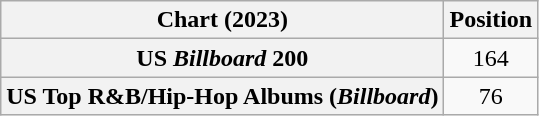<table class="wikitable sortable plainrowheaders" style="text-align:center">
<tr>
<th scope="col">Chart (2023)</th>
<th scope="col">Position</th>
</tr>
<tr>
<th scope="row">US <em>Billboard</em> 200</th>
<td>164</td>
</tr>
<tr>
<th scope="row">US Top R&B/Hip-Hop Albums (<em>Billboard</em>)</th>
<td>76</td>
</tr>
</table>
